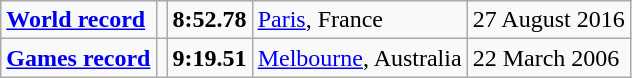<table class="wikitable">
<tr>
<td><a href='#'><strong>World record</strong></a></td>
<td></td>
<td><strong>8:52.78</strong></td>
<td><a href='#'>Paris</a>, France</td>
<td>27 August 2016</td>
</tr>
<tr>
<td><a href='#'><strong>Games record</strong></a></td>
<td></td>
<td><strong>9:19.51</strong></td>
<td><a href='#'>Melbourne</a>, Australia</td>
<td>22 March 2006</td>
</tr>
</table>
